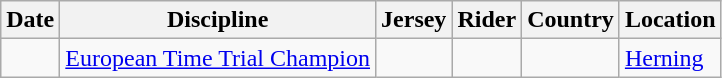<table class="wikitable">
<tr>
<th>Date</th>
<th>Discipline</th>
<th>Jersey</th>
<th>Rider</th>
<th>Country</th>
<th>Location</th>
</tr>
<tr>
<td></td>
<td><a href='#'>European Time Trial Champion</a></td>
<td></td>
<td></td>
<td></td>
<td><a href='#'>Herning</a></td>
</tr>
</table>
